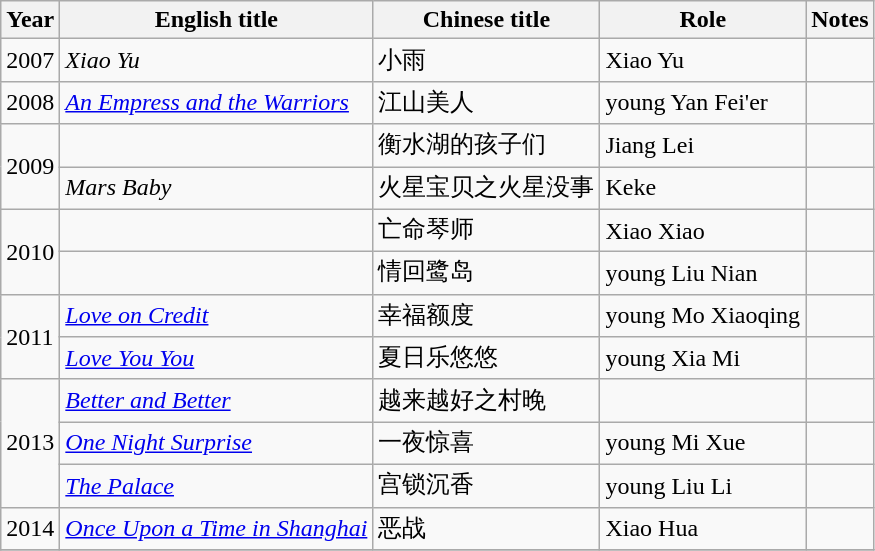<table class="wikitable">
<tr>
<th>Year</th>
<th>English title</th>
<th>Chinese title</th>
<th>Role</th>
<th>Notes</th>
</tr>
<tr>
<td>2007</td>
<td><em>Xiao Yu</em></td>
<td>小雨</td>
<td>Xiao Yu</td>
<td></td>
</tr>
<tr>
<td>2008</td>
<td><em><a href='#'>An Empress and the Warriors</a></em></td>
<td>江山美人</td>
<td>young Yan Fei'er</td>
<td></td>
</tr>
<tr>
<td rowspan=2>2009</td>
<td></td>
<td>衡水湖的孩子们</td>
<td>Jiang Lei</td>
<td></td>
</tr>
<tr>
<td><em>Mars Baby</em></td>
<td>火星宝贝之火星没事</td>
<td>Keke</td>
<td></td>
</tr>
<tr>
<td rowspan=2>2010</td>
<td></td>
<td>亡命琴师</td>
<td>Xiao Xiao</td>
<td></td>
</tr>
<tr>
<td></td>
<td>情回鹭岛</td>
<td>young Liu Nian</td>
<td></td>
</tr>
<tr>
<td rowspan=2>2011</td>
<td><em><a href='#'>Love on Credit</a></em></td>
<td>幸福额度</td>
<td>young Mo Xiaoqing</td>
<td></td>
</tr>
<tr>
<td><em><a href='#'>Love You You</a></em></td>
<td>夏日乐悠悠</td>
<td>young Xia Mi</td>
<td></td>
</tr>
<tr>
<td rowspan=3>2013</td>
<td><em><a href='#'>Better and Better</a></em></td>
<td>越来越好之村晚</td>
<td></td>
<td></td>
</tr>
<tr>
<td><em><a href='#'>One Night Surprise</a></em></td>
<td>一夜惊喜</td>
<td>young Mi Xue</td>
<td></td>
</tr>
<tr>
<td><em><a href='#'>The Palace</a></em></td>
<td>宫锁沉香</td>
<td>young Liu Li</td>
<td></td>
</tr>
<tr>
<td>2014</td>
<td><em><a href='#'>Once Upon a Time in Shanghai</a></em></td>
<td>恶战</td>
<td>Xiao Hua</td>
<td></td>
</tr>
<tr>
</tr>
</table>
